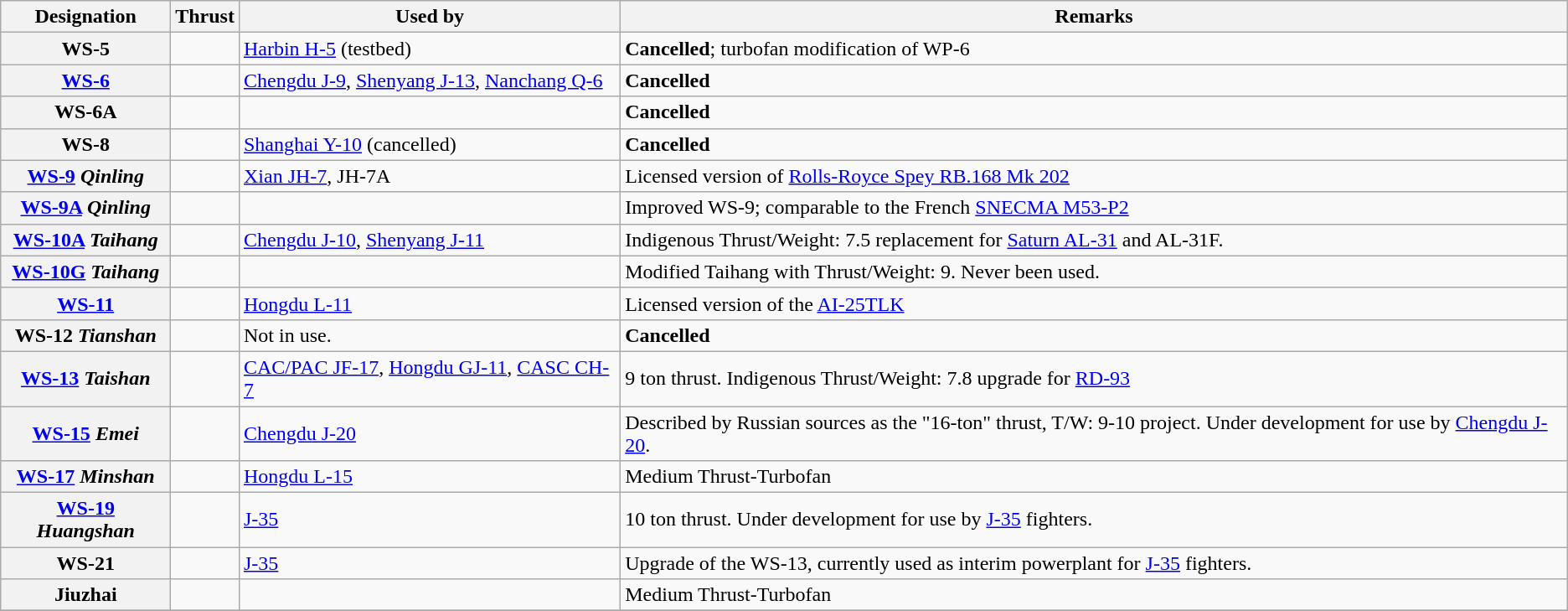<table class="wikitable">
<tr>
<th>Designation</th>
<th>Thrust</th>
<th>Used by</th>
<th>Remarks</th>
</tr>
<tr>
<th scope="row">WS-5</th>
<td></td>
<td><a href='#'>Harbin H-5</a> (testbed)</td>
<td><strong>Cancelled</strong>; turbofan modification of WP-6</td>
</tr>
<tr>
<th><a href='#'>WS-6</a></th>
<td></td>
<td><a href='#'>Chengdu J-9</a>, <a href='#'>Shenyang J-13</a>, <a href='#'>Nanchang Q-6</a></td>
<td><strong>Cancelled</strong></td>
</tr>
<tr>
<th scope="row">WS-6A</th>
<td></td>
<td></td>
<td><strong>Cancelled</strong></td>
</tr>
<tr>
<th scope="row">WS-8</th>
<td></td>
<td><a href='#'>Shanghai Y-10</a> (cancelled)</td>
<td><strong>Cancelled</strong></td>
</tr>
<tr>
<th scope="row"><a href='#'>WS-9</a> <em>Qinling</em></th>
<td></td>
<td><a href='#'>Xian JH-7</a>, JH-7A</td>
<td>Licensed version of <a href='#'>Rolls-Royce Spey RB.168 Mk 202</a></td>
</tr>
<tr>
<th scope="row"><a href='#'>WS-9A</a> <em>Qinling</em></th>
<td></td>
<td></td>
<td>Improved WS-9; comparable to the French <a href='#'>SNECMA M53-P2</a></td>
</tr>
<tr>
<th scope="row"><a href='#'>WS-10A</a> <em>Taihang</em></th>
<td></td>
<td><a href='#'>Chengdu J-10</a>, <a href='#'>Shenyang J-11</a></td>
<td>Indigenous Thrust/Weight: 7.5 replacement for <a href='#'>Saturn AL-31</a> and AL-31F.</td>
</tr>
<tr>
<th scope="row"><a href='#'>WS-10G</a> <em>Taihang</em></th>
<td></td>
<td></td>
<td>Modified Taihang with Thrust/Weight: 9. Never been used.</td>
</tr>
<tr>
<th scope="row"><a href='#'>WS-11</a></th>
<td></td>
<td><a href='#'>Hongdu L-11</a></td>
<td>Licensed version of the <a href='#'>AI-25TLK</a></td>
</tr>
<tr>
<th scope="row">WS-12 <em>Tianshan</em></th>
<td></td>
<td>Not in use.</td>
<td><strong>Cancelled</strong></td>
</tr>
<tr>
<th scope="row"><a href='#'>WS-13</a> <em>Taishan</em></th>
<td></td>
<td><a href='#'>CAC/PAC JF-17</a>, <a href='#'>Hongdu GJ-11</a>, <a href='#'>CASC CH-7</a></td>
<td>9 ton thrust. Indigenous Thrust/Weight: 7.8 upgrade for <a href='#'>RD-93</a></td>
</tr>
<tr>
<th scope="row"><a href='#'>WS-15</a> <em>Emei</em></th>
<td></td>
<td><a href='#'>Chengdu J-20</a></td>
<td>Described by Russian sources as the "16-ton" thrust, T/W: 9-10 project. Under development for use by <a href='#'>Chengdu J-20</a>.</td>
</tr>
<tr>
<th scope="row"><a href='#'>WS-17</a> <em>Minshan</em></th>
<td></td>
<td><a href='#'>Hongdu L-15</a></td>
<td>Medium Thrust-Turbofan</td>
</tr>
<tr>
<th scope="row"><a href='#'>WS-19</a> <em>Huangshan</em></th>
<td></td>
<td><a href='#'>J-35</a></td>
<td>10 ton thrust. Under development for use by <a href='#'>J-35</a> fighters.</td>
</tr>
<tr>
<th scope="row">WS-21</th>
<td></td>
<td><a href='#'>J-35</a></td>
<td>Upgrade of the WS-13, currently used as interim powerplant for <a href='#'>J-35</a> fighters.</td>
</tr>
<tr>
<th scope="row">Jiuzhai</th>
<td></td>
<td></td>
<td>Medium Thrust-Turbofan</td>
</tr>
<tr>
</tr>
</table>
